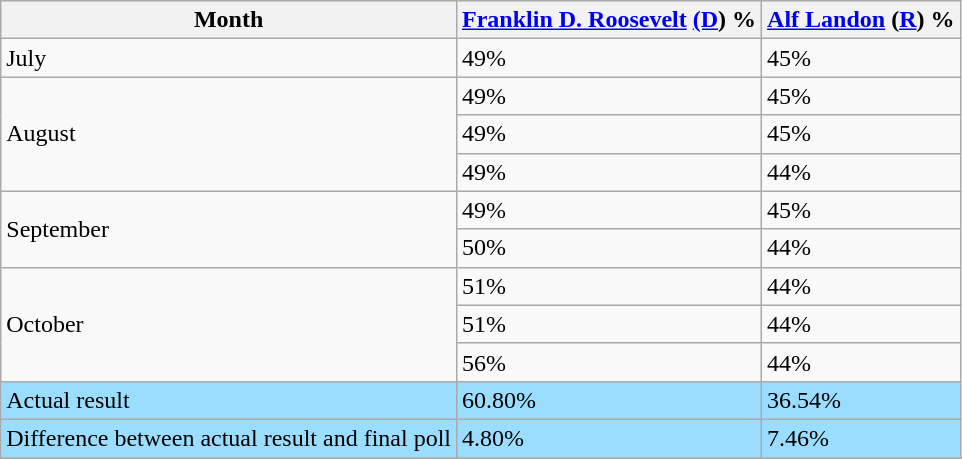<table class="wikitable">
<tr>
<th>Month</th>
<th><a href='#'>Franklin D. Roosevelt</a> <a href='#'>(D</a>) %</th>
<th><a href='#'>Alf Landon</a> (<a href='#'>R</a>) %</th>
</tr>
<tr>
<td>July</td>
<td>49%</td>
<td>45%</td>
</tr>
<tr>
<td rowspan="3">August</td>
<td>49%</td>
<td>45%</td>
</tr>
<tr>
<td>49%</td>
<td>45%</td>
</tr>
<tr>
<td>49%</td>
<td>44%</td>
</tr>
<tr>
<td rowspan="2">September</td>
<td>49%</td>
<td>45%</td>
</tr>
<tr>
<td>50%</td>
<td>44%</td>
</tr>
<tr>
<td rowspan="3">October</td>
<td>51%</td>
<td>44%</td>
</tr>
<tr>
<td>51%</td>
<td>44%</td>
</tr>
<tr>
<td>56%</td>
<td>44%</td>
</tr>
<tr style="background:#9bddff;">
<td>Actual result</td>
<td>60.80%</td>
<td>36.54%</td>
</tr>
<tr style="background:#9bddff;">
<td>Difference between actual result and final poll</td>
<td>4.80%</td>
<td>7.46%</td>
</tr>
<tr style="background:#9bddff;">
</tr>
</table>
